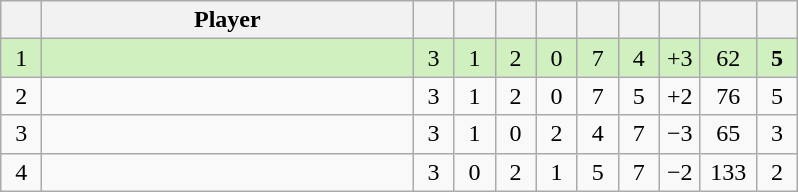<table class="wikitable" style="text-align:center; margin: 1em auto 1em auto, align:left">
<tr>
<th width=20></th>
<th width=240>Player</th>
<th width=20></th>
<th width=20></th>
<th width=20></th>
<th width=20></th>
<th width=20></th>
<th width=20></th>
<th width=20></th>
<th width=30></th>
<th width=20></th>
</tr>
<tr style="background:#D0F0C0;">
<td>1</td>
<td align=left></td>
<td>3</td>
<td>1</td>
<td>2</td>
<td>0</td>
<td>7</td>
<td>4</td>
<td>+3</td>
<td>62</td>
<td><strong>5</strong></td>
</tr>
<tr style=>
<td>2</td>
<td align=left></td>
<td>3</td>
<td>1</td>
<td>2</td>
<td>0</td>
<td>7</td>
<td>5</td>
<td>+2</td>
<td>76</td>
<td>5</td>
</tr>
<tr style=>
<td>3</td>
<td align=left></td>
<td>3</td>
<td>1</td>
<td>0</td>
<td>2</td>
<td>4</td>
<td>7</td>
<td>−3</td>
<td>65</td>
<td>3</td>
</tr>
<tr style=>
<td>4</td>
<td align=left></td>
<td>3</td>
<td>0</td>
<td>2</td>
<td>1</td>
<td>5</td>
<td>7</td>
<td>−2</td>
<td>133</td>
<td>2</td>
</tr>
</table>
